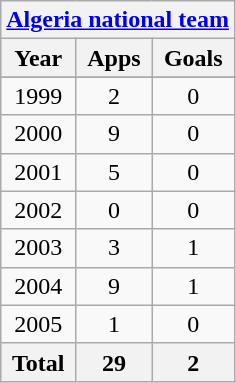<table class="wikitable" style="text-align:center">
<tr>
<th colspan=3><a href='#'>Algeria national team</a></th>
</tr>
<tr>
<th>Year</th>
<th>Apps</th>
<th>Goals</th>
</tr>
<tr>
</tr>
<tr>
<td>1999</td>
<td>2</td>
<td>0</td>
</tr>
<tr>
<td>2000</td>
<td>9</td>
<td>0</td>
</tr>
<tr>
<td>2001</td>
<td>5</td>
<td>0</td>
</tr>
<tr>
<td>2002</td>
<td>0</td>
<td>0</td>
</tr>
<tr>
<td>2003</td>
<td>3</td>
<td>1</td>
</tr>
<tr>
<td>2004</td>
<td>9</td>
<td>1</td>
</tr>
<tr>
<td>2005</td>
<td>1</td>
<td>0</td>
</tr>
<tr>
<th>Total</th>
<th>29</th>
<th>2</th>
</tr>
</table>
